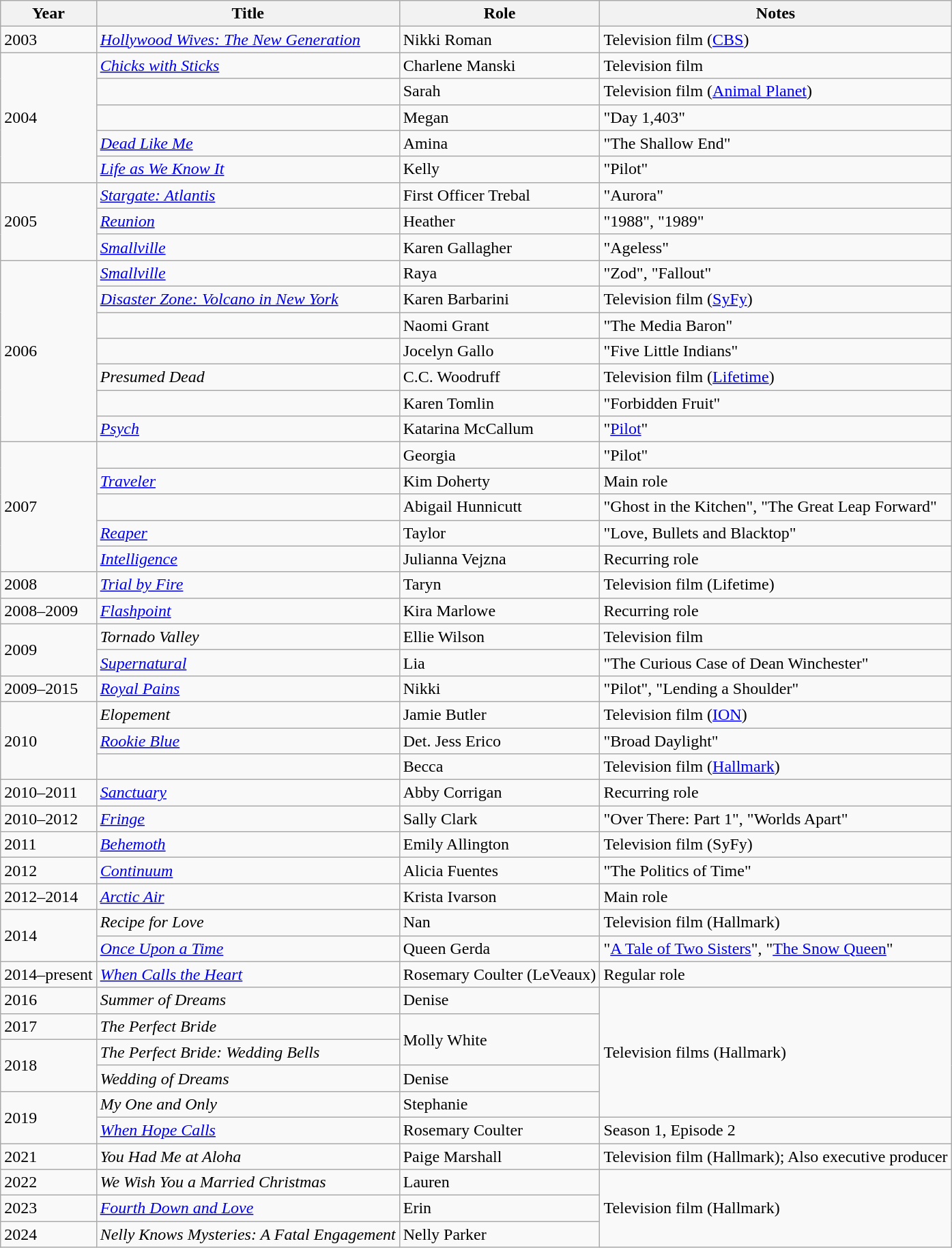<table class="wikitable sortable">
<tr>
<th>Year</th>
<th>Title</th>
<th>Role</th>
<th class="unsortable">Notes</th>
</tr>
<tr>
<td>2003</td>
<td><em><a href='#'>Hollywood Wives: The New Generation</a></em></td>
<td>Nikki Roman</td>
<td>Television film (<a href='#'>CBS</a>)</td>
</tr>
<tr>
<td rowspan="5">2004</td>
<td><em><a href='#'>Chicks with Sticks</a></em></td>
<td>Charlene Manski</td>
<td>Television film</td>
</tr>
<tr>
<td><em></em></td>
<td>Sarah</td>
<td>Television film (<a href='#'>Animal Planet</a>)</td>
</tr>
<tr>
<td><em></em></td>
<td>Megan</td>
<td>"Day 1,403"</td>
</tr>
<tr>
<td><em><a href='#'>Dead Like Me</a></em></td>
<td>Amina</td>
<td>"The Shallow End"</td>
</tr>
<tr>
<td><em><a href='#'>Life as We Know It</a></em></td>
<td>Kelly</td>
<td>"Pilot"</td>
</tr>
<tr>
<td rowspan="3">2005</td>
<td><em><a href='#'>Stargate: Atlantis</a></em></td>
<td>First Officer Trebal</td>
<td>"Aurora"</td>
</tr>
<tr>
<td><em><a href='#'>Reunion</a></em></td>
<td>Heather</td>
<td>"1988", "1989"</td>
</tr>
<tr>
<td><em><a href='#'>Smallville</a></em></td>
<td>Karen Gallagher</td>
<td>"Ageless"</td>
</tr>
<tr>
<td rowspan="7">2006</td>
<td><em><a href='#'>Smallville</a></em></td>
<td>Raya</td>
<td>"Zod", "Fallout"</td>
</tr>
<tr>
<td><em><a href='#'>Disaster Zone: Volcano in New York</a></em></td>
<td>Karen Barbarini</td>
<td>Television film (<a href='#'>SyFy</a>)</td>
</tr>
<tr>
<td><em></em></td>
<td>Naomi Grant</td>
<td>"The Media Baron"</td>
</tr>
<tr>
<td><em></em></td>
<td>Jocelyn Gallo</td>
<td>"Five Little Indians"</td>
</tr>
<tr>
<td><em>Presumed Dead</em></td>
<td>C.C. Woodruff</td>
<td>Television film (<a href='#'>Lifetime</a>)</td>
</tr>
<tr>
<td><em></em></td>
<td>Karen Tomlin</td>
<td>"Forbidden Fruit"</td>
</tr>
<tr>
<td><em><a href='#'>Psych</a></em></td>
<td>Katarina McCallum</td>
<td>"<a href='#'>Pilot</a>"</td>
</tr>
<tr>
<td rowspan="5">2007</td>
<td><em></em></td>
<td>Georgia</td>
<td>"Pilot"</td>
</tr>
<tr>
<td><em><a href='#'>Traveler</a></em></td>
<td>Kim Doherty</td>
<td>Main role</td>
</tr>
<tr>
<td><em></em></td>
<td>Abigail Hunnicutt</td>
<td>"Ghost in the Kitchen", "The Great Leap Forward"</td>
</tr>
<tr>
<td><em><a href='#'>Reaper</a></em></td>
<td>Taylor</td>
<td>"Love, Bullets and Blacktop"</td>
</tr>
<tr>
<td><em><a href='#'>Intelligence</a></em></td>
<td>Julianna Vejzna</td>
<td>Recurring role</td>
</tr>
<tr>
<td>2008</td>
<td><em><a href='#'>Trial by Fire</a></em></td>
<td>Taryn</td>
<td>Television film (Lifetime)</td>
</tr>
<tr>
<td>2008–2009</td>
<td><em><a href='#'>Flashpoint</a></em></td>
<td>Kira Marlowe</td>
<td>Recurring role</td>
</tr>
<tr>
<td rowspan="2">2009</td>
<td><em>Tornado Valley</em></td>
<td>Ellie Wilson</td>
<td>Television film</td>
</tr>
<tr>
<td><em><a href='#'>Supernatural</a></em></td>
<td>Lia</td>
<td>"The Curious Case of Dean Winchester"</td>
</tr>
<tr>
<td>2009–2015</td>
<td><em><a href='#'>Royal Pains</a></em></td>
<td>Nikki</td>
<td>"Pilot", "Lending a Shoulder"</td>
</tr>
<tr>
<td rowspan="3">2010</td>
<td><em>Elopement</em></td>
<td>Jamie Butler</td>
<td>Television film (<a href='#'>ION</a>)</td>
</tr>
<tr>
<td><em><a href='#'>Rookie Blue</a></em></td>
<td>Det. Jess Erico</td>
<td>"Broad Daylight"</td>
</tr>
<tr>
<td><em></em></td>
<td>Becca</td>
<td>Television film (<a href='#'>Hallmark</a>)</td>
</tr>
<tr>
<td>2010–2011</td>
<td><em><a href='#'>Sanctuary</a></em></td>
<td>Abby Corrigan</td>
<td>Recurring role</td>
</tr>
<tr>
<td>2010–2012</td>
<td><em><a href='#'>Fringe</a></em></td>
<td>Sally Clark</td>
<td>"Over There: Part 1", "Worlds Apart"</td>
</tr>
<tr>
<td>2011</td>
<td><em><a href='#'>Behemoth</a></em></td>
<td>Emily Allington</td>
<td>Television film (SyFy)</td>
</tr>
<tr>
<td>2012</td>
<td><em><a href='#'>Continuum</a></em></td>
<td>Alicia Fuentes</td>
<td>"The Politics of Time"</td>
</tr>
<tr>
<td>2012–2014</td>
<td><em><a href='#'>Arctic Air</a></em></td>
<td>Krista Ivarson</td>
<td>Main role</td>
</tr>
<tr>
<td rowspan="2">2014</td>
<td><em>Recipe for Love</em></td>
<td>Nan</td>
<td>Television film (Hallmark)</td>
</tr>
<tr>
<td><em><a href='#'>Once Upon a Time</a></em></td>
<td>Queen Gerda</td>
<td>"<a href='#'>A Tale of Two Sisters</a>", "<a href='#'>The Snow Queen</a>"</td>
</tr>
<tr>
<td>2014–present</td>
<td><em><a href='#'>When Calls the Heart</a></em></td>
<td>Rosemary Coulter (LeVeaux)</td>
<td>Regular role</td>
</tr>
<tr>
<td>2016</td>
<td><em>Summer of Dreams</em></td>
<td>Denise</td>
<td rowspan="5">Television films (Hallmark)</td>
</tr>
<tr>
<td>2017</td>
<td data-sort-value="Perfect Bride, The"><em>The Perfect Bride</em></td>
<td rowspan="2">Molly White</td>
</tr>
<tr>
<td rowspan="2">2018</td>
<td data-sort-value="Perfect Bride: Wedding Bells, The"><em>The Perfect Bride: Wedding Bells</em></td>
</tr>
<tr>
<td><em>Wedding of Dreams</em></td>
<td>Denise</td>
</tr>
<tr>
<td rowspan="2">2019</td>
<td><em>My One and Only</em></td>
<td>Stephanie</td>
</tr>
<tr>
<td><em><a href='#'>When Hope Calls</a></em></td>
<td>Rosemary Coulter</td>
<td>Season 1, Episode 2</td>
</tr>
<tr>
<td>2021</td>
<td><em>You Had Me at Aloha</em></td>
<td>Paige Marshall</td>
<td>Television film (Hallmark); Also executive producer</td>
</tr>
<tr>
<td>2022</td>
<td><em>We Wish You a Married Christmas</em></td>
<td>Lauren</td>
<td rowspan="3">Television film (Hallmark)</td>
</tr>
<tr>
<td>2023</td>
<td><em><a href='#'>Fourth Down and Love</a></em></td>
<td>Erin</td>
</tr>
<tr>
<td>2024</td>
<td><em>Nelly Knows Mysteries: A Fatal Engagement</em></td>
<td>Nelly Parker</td>
</tr>
</table>
